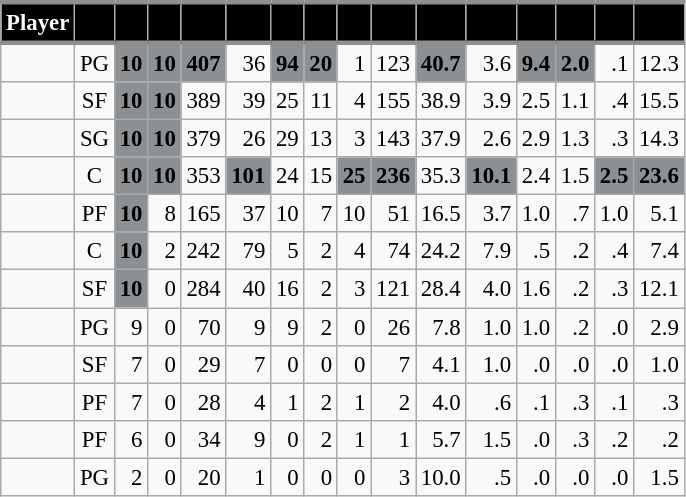<table class="wikitable sortable" style="font-size: 95%; text-align:right;">
<tr>
<th style="background:#010101; color:#FFFFFF; border-top:#8D9093 3px solid; border-bottom:#8D9093 3px solid;">Player</th>
<th style="background:#010101; color:#FFFFFF; border-top:#8D9093 3px solid; border-bottom:#8D9093 3px solid;"></th>
<th style="background:#010101; color:#FFFFFF; border-top:#8D9093 3px solid; border-bottom:#8D9093 3px solid;"></th>
<th style="background:#010101; color:#FFFFFF; border-top:#8D9093 3px solid; border-bottom:#8D9093 3px solid;"></th>
<th style="background:#010101; color:#FFFFFF; border-top:#8D9093 3px solid; border-bottom:#8D9093 3px solid;"></th>
<th style="background:#010101; color:#FFFFFF; border-top:#8D9093 3px solid; border-bottom:#8D9093 3px solid;"></th>
<th style="background:#010101; color:#FFFFFF; border-top:#8D9093 3px solid; border-bottom:#8D9093 3px solid;"></th>
<th style="background:#010101; color:#FFFFFF; border-top:#8D9093 3px solid; border-bottom:#8D9093 3px solid;"></th>
<th style="background:#010101; color:#FFFFFF; border-top:#8D9093 3px solid; border-bottom:#8D9093 3px solid;"></th>
<th style="background:#010101; color:#FFFFFF; border-top:#8D9093 3px solid; border-bottom:#8D9093 3px solid;"></th>
<th style="background:#010101; color:#FFFFFF; border-top:#8D9093 3px solid; border-bottom:#8D9093 3px solid;"></th>
<th style="background:#010101; color:#FFFFFF; border-top:#8D9093 3px solid; border-bottom:#8D9093 3px solid;"></th>
<th style="background:#010101; color:#FFFFFF; border-top:#8D9093 3px solid; border-bottom:#8D9093 3px solid;"></th>
<th style="background:#010101; color:#FFFFFF; border-top:#8D9093 3px solid; border-bottom:#8D9093 3px solid;"></th>
<th style="background:#010101; color:#FFFFFF; border-top:#8D9093 3px solid; border-bottom:#8D9093 3px solid;"></th>
<th style="background:#010101; color:#FFFFFF; border-top:#8D9093 3px solid; border-bottom:#8D9093 3px solid;"></th>
</tr>
<tr>
<td style="text-align:left;"></td>
<td style="text-align:center;">PG</td>
<td style="background:#8D9093; color:#010101;"><strong>10</strong></td>
<td style="background:#8D9093; color:#010101;"><strong>10</strong></td>
<td style="background:#8D9093; color:#010101;"><strong>407</strong></td>
<td>36</td>
<td style="background:#8D9093; color:#010101;"><strong>94</strong></td>
<td style="background:#8D9093; color:#010101;"><strong>20</strong></td>
<td>1</td>
<td>123</td>
<td style="background:#8D9093; color:#010101;"><strong>40.7</strong></td>
<td>3.6</td>
<td style="background:#8D9093; color:#010101;"><strong>9.4</strong></td>
<td style="background:#8D9093; color:#010101;"><strong>2.0</strong></td>
<td>.1</td>
<td>12.3</td>
</tr>
<tr>
<td style="text-align:left;"></td>
<td style="text-align:center;">SF</td>
<td style="background:#8D9093; color:#010101;"><strong>10</strong></td>
<td style="background:#8D9093; color:#010101;"><strong>10</strong></td>
<td>389</td>
<td>39</td>
<td>25</td>
<td>11</td>
<td>4</td>
<td>155</td>
<td>38.9</td>
<td>3.9</td>
<td>2.5</td>
<td>1.1</td>
<td>.4</td>
<td>15.5</td>
</tr>
<tr>
<td style="text-align:left;"></td>
<td style="text-align:center;">SG</td>
<td style="background:#8D9093; color:#010101;"><strong>10</strong></td>
<td style="background:#8D9093; color:#010101;"><strong>10</strong></td>
<td>379</td>
<td>26</td>
<td>29</td>
<td>13</td>
<td>3</td>
<td>143</td>
<td>37.9</td>
<td>2.6</td>
<td>2.9</td>
<td>1.3</td>
<td>.3</td>
<td>14.3</td>
</tr>
<tr>
<td style="text-align:left;"></td>
<td style="text-align:center;">C</td>
<td style="background:#8D9093; color:#010101;"><strong>10</strong></td>
<td style="background:#8D9093; color:#010101;"><strong>10</strong></td>
<td>353</td>
<td style="background:#8D9093; color:#010101;"><strong>101</strong></td>
<td>24</td>
<td>15</td>
<td style="background:#8D9093; color:#010101;"><strong>25</strong></td>
<td style="background:#8D9093; color:#010101;"><strong>236</strong></td>
<td>35.3</td>
<td style="background:#8D9093; color:#010101;"><strong>10.1</strong></td>
<td>2.4</td>
<td>1.5</td>
<td style="background:#8D9093; color:#010101;"><strong>2.5</strong></td>
<td style="background:#8D9093; color:#010101;"><strong>23.6</strong></td>
</tr>
<tr>
<td style="text-align:left;"></td>
<td style="text-align:center;">PF</td>
<td style="background:#8D9093; color:#010101;"><strong>10</strong></td>
<td>8</td>
<td>165</td>
<td>37</td>
<td>10</td>
<td>7</td>
<td>10</td>
<td>51</td>
<td>16.5</td>
<td>3.7</td>
<td>1.0</td>
<td>.7</td>
<td>1.0</td>
<td>5.1</td>
</tr>
<tr>
<td style="text-align:left;"></td>
<td style="text-align:center;">C</td>
<td style="background:#8D9093; color:#010101;"><strong>10</strong></td>
<td>2</td>
<td>242</td>
<td>79</td>
<td>5</td>
<td>2</td>
<td>4</td>
<td>74</td>
<td>24.2</td>
<td>7.9</td>
<td>.5</td>
<td>.2</td>
<td>.4</td>
<td>7.4</td>
</tr>
<tr>
<td style="text-align:left;"></td>
<td style="text-align:center;">SF</td>
<td style="background:#8D9093; color:#010101;"><strong>10</strong></td>
<td>0</td>
<td>284</td>
<td>40</td>
<td>16</td>
<td>2</td>
<td>3</td>
<td>121</td>
<td>28.4</td>
<td>4.0</td>
<td>1.6</td>
<td>.2</td>
<td>.3</td>
<td>12.1</td>
</tr>
<tr>
<td style="text-align:left;"></td>
<td style="text-align:center;">PG</td>
<td>9</td>
<td>0</td>
<td>70</td>
<td>9</td>
<td>9</td>
<td>2</td>
<td>0</td>
<td>26</td>
<td>7.8</td>
<td>1.0</td>
<td>1.0</td>
<td>.2</td>
<td>.0</td>
<td>2.9</td>
</tr>
<tr>
<td style="text-align:left;"></td>
<td style="text-align:center;">SF</td>
<td>7</td>
<td>0</td>
<td>29</td>
<td>7</td>
<td>0</td>
<td>0</td>
<td>0</td>
<td>7</td>
<td>4.1</td>
<td>1.0</td>
<td>.0</td>
<td>.0</td>
<td>.0</td>
<td>1.0</td>
</tr>
<tr>
<td style="text-align:left;"></td>
<td style="text-align:center;">PF</td>
<td>7</td>
<td>0</td>
<td>28</td>
<td>4</td>
<td>1</td>
<td>2</td>
<td>1</td>
<td>2</td>
<td>4.0</td>
<td>.6</td>
<td>.1</td>
<td>.3</td>
<td>.1</td>
<td>.3</td>
</tr>
<tr>
<td style="text-align:left;"></td>
<td style="text-align:center;">PF</td>
<td>6</td>
<td>0</td>
<td>34</td>
<td>9</td>
<td>0</td>
<td>2</td>
<td>1</td>
<td>1</td>
<td>5.7</td>
<td>1.5</td>
<td>.0</td>
<td>.3</td>
<td>.2</td>
<td>.2</td>
</tr>
<tr>
<td style="text-align:left;"></td>
<td style="text-align:center;">PG</td>
<td>2</td>
<td>0</td>
<td>20</td>
<td>1</td>
<td>0</td>
<td>0</td>
<td>0</td>
<td>3</td>
<td>10.0</td>
<td>.5</td>
<td>.0</td>
<td>.0</td>
<td>.0</td>
<td>1.5</td>
</tr>
</table>
